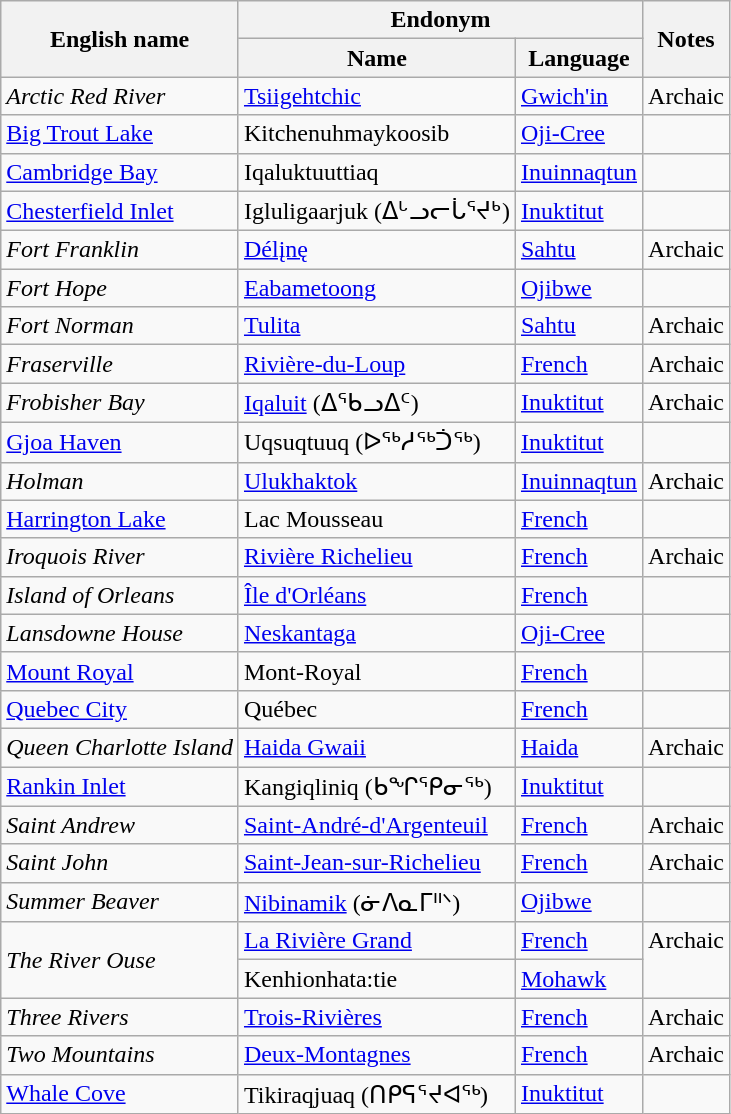<table class="wikitable sortable mw-collapsible">
<tr>
<th rowspan="2">English name</th>
<th colspan="2">Endonym</th>
<th rowspan="2">Notes</th>
</tr>
<tr>
<th>Name</th>
<th>Language</th>
</tr>
<tr>
<td><em>Arctic Red River</em></td>
<td><a href='#'>Tsiigehtchic</a></td>
<td><a href='#'>Gwich'in</a></td>
<td>Archaic</td>
</tr>
<tr>
<td><a href='#'>Big Trout Lake</a></td>
<td>Kitchenuhmaykoosib</td>
<td><a href='#'>Oji-Cree</a></td>
<td></td>
</tr>
<tr>
<td><a href='#'>Cambridge Bay</a></td>
<td>Iqaluktuuttiaq</td>
<td><a href='#'>Inuinnaqtun</a></td>
<td></td>
</tr>
<tr>
<td><a href='#'>Chesterfield Inlet</a></td>
<td>Igluligaarjuk (ᐃᒡᓗᓕᒑᕐᔪᒃ)</td>
<td><a href='#'>Inuktitut</a></td>
<td></td>
</tr>
<tr>
<td><em>Fort Franklin</em></td>
<td><a href='#'>Délįnę</a></td>
<td><a href='#'>Sahtu</a></td>
<td>Archaic</td>
</tr>
<tr>
<td><em>Fort Hope</em></td>
<td><a href='#'>Eabametoong</a></td>
<td><a href='#'>Ojibwe</a></td>
<td></td>
</tr>
<tr>
<td><em>Fort Norman</em></td>
<td><a href='#'>Tulita</a></td>
<td><a href='#'>Sahtu</a></td>
<td>Archaic</td>
</tr>
<tr>
<td><em>Fraserville</em></td>
<td><a href='#'>Rivière-du-Loup</a></td>
<td><a href='#'>French</a></td>
<td>Archaic</td>
</tr>
<tr>
<td><em>Frobisher Bay</em></td>
<td><a href='#'>Iqaluit</a> (ᐃᖃᓗᐃᑦ)</td>
<td><a href='#'>Inuktitut</a></td>
<td>Archaic</td>
</tr>
<tr>
<td><a href='#'>Gjoa Haven</a></td>
<td>Uqsuqtuuq (ᐅᖅᓱᖅᑑᖅ)</td>
<td><a href='#'>Inuktitut</a></td>
<td></td>
</tr>
<tr>
<td><em>Holman</em></td>
<td><a href='#'>Ulukhaktok</a></td>
<td><a href='#'>Inuinnaqtun</a></td>
<td>Archaic</td>
</tr>
<tr>
<td><a href='#'>Harrington Lake</a></td>
<td>Lac Mousseau</td>
<td><a href='#'>French</a></td>
<td></td>
</tr>
<tr>
<td><em>Iroquois River</em></td>
<td><a href='#'>Rivière Richelieu</a></td>
<td><a href='#'>French</a></td>
<td>Archaic</td>
</tr>
<tr>
<td><em>Island of Orleans</em></td>
<td><a href='#'>Île d'Orléans</a></td>
<td><a href='#'>French</a></td>
<td></td>
</tr>
<tr>
<td><em>Lansdowne House</em></td>
<td><a href='#'>Neskantaga</a></td>
<td><a href='#'>Oji-Cree</a></td>
<td></td>
</tr>
<tr>
<td><a href='#'>Mount Royal</a></td>
<td>Mont-Royal</td>
<td><a href='#'>French</a></td>
<td></td>
</tr>
<tr>
<td><a href='#'>Quebec City</a></td>
<td>Québec</td>
<td><a href='#'>French</a></td>
<td></td>
</tr>
<tr>
<td><em>Queen Charlotte Island</em></td>
<td><a href='#'>Haida Gwaii</a></td>
<td><a href='#'>Haida</a></td>
<td>Archaic</td>
</tr>
<tr>
<td><a href='#'>Rankin Inlet</a></td>
<td>Kangiqliniq (ᑲᖏᕿᓂᖅ)</td>
<td><a href='#'>Inuktitut</a></td>
<td></td>
</tr>
<tr>
<td><em>Saint Andrew</em></td>
<td><a href='#'>Saint-André-d'Argenteuil</a></td>
<td><a href='#'>French</a></td>
<td>Archaic</td>
</tr>
<tr>
<td><em>Saint John</em></td>
<td><a href='#'>Saint-Jean-sur-Richelieu</a></td>
<td><a href='#'>French</a></td>
<td>Archaic</td>
</tr>
<tr>
<td><em>Summer Beaver</em></td>
<td><a href='#'>Nibinamik</a> (ᓃᐱᓇᒥᐦᐠ)</td>
<td><a href='#'>Ojibwe</a></td>
<td></td>
</tr>
<tr>
<td rowspan="2"><em>The River Ouse</em></td>
<td><a href='#'>La Rivière Grand</a></td>
<td><a href='#'>French</a></td>
<td style="border-style: solid  solid  none  solid;">Archaic</td>
</tr>
<tr>
<td>Kenhionhata:tie</td>
<td><a href='#'>Mohawk</a></td>
<td style="border-style: none  solid  solid  solid;"></td>
</tr>
<tr>
<td><em>Three Rivers</em></td>
<td><a href='#'>Trois-Rivières</a></td>
<td><a href='#'>French</a></td>
<td>Archaic</td>
</tr>
<tr>
<td><em>Two Mountains</em></td>
<td><a href='#'>Deux-Montagnes</a></td>
<td><a href='#'>French</a></td>
<td>Archaic</td>
</tr>
<tr>
<td><a href='#'>Whale Cove</a></td>
<td>Tikiraqjuaq (ᑎᑭᕋᕐᔪᐊᖅ)</td>
<td><a href='#'>Inuktitut</a></td>
<td></td>
</tr>
</table>
